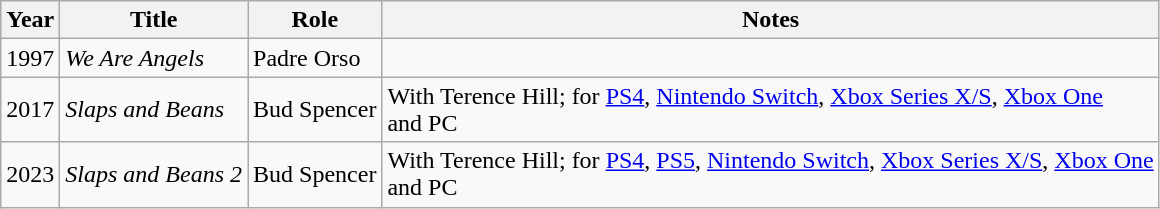<table class="wikitable sortable">
<tr>
<th>Year</th>
<th>Title</th>
<th>Role</th>
<th class="unsortable">Notes</th>
</tr>
<tr>
<td>1997</td>
<td><em>We Are Angels</em></td>
<td>Padre Orso</td>
</tr>
<tr>
<td>2017</td>
<td><em>Slaps and Beans</em></td>
<td>Bud Spencer</td>
<td>With Terence Hill; for <a href='#'>PS4</a>, <a href='#'>Nintendo Switch</a>, <a href='#'>Xbox Series X/S</a>, <a href='#'>Xbox One</a><br>and PC</td>
</tr>
<tr>
<td>2023</td>
<td><em>Slaps and Beans 2</em></td>
<td>Bud Spencer</td>
<td>With Terence Hill; for <a href='#'>PS4</a>, <a href='#'>PS5</a>, <a href='#'>Nintendo Switch</a>, <a href='#'>Xbox Series X/S</a>, <a href='#'>Xbox One</a><br>and PC</td>
</tr>
</table>
